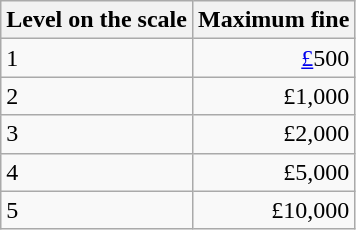<table class="wikitable">
<tr>
<th>Level on the scale</th>
<th>Maximum fine</th>
</tr>
<tr>
<td>1</td>
<td align="right"><a href='#'>£</a>500</td>
</tr>
<tr>
<td>2</td>
<td align="right">£1,000</td>
</tr>
<tr>
<td>3</td>
<td align="right">£2,000</td>
</tr>
<tr>
<td>4</td>
<td align="right">£5,000</td>
</tr>
<tr>
<td>5</td>
<td align="right">£10,000</td>
</tr>
</table>
